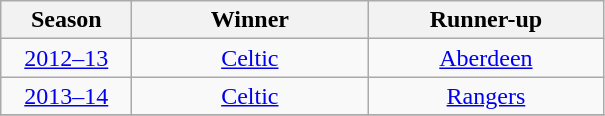<table class="wikitable">
<tr>
<th width=80>Season</th>
<th width=150>Winner</th>
<th width=150>Runner-up</th>
</tr>
<tr>
<td align=center><a href='#'>2012–13</a></td>
<td align=center><a href='#'>Celtic</a></td>
<td align=center><a href='#'>Aberdeen</a></td>
</tr>
<tr>
<td align=center><a href='#'>2013–14</a></td>
<td align=center><a href='#'>Celtic</a></td>
<td align=center><a href='#'>Rangers</a></td>
</tr>
<tr>
</tr>
</table>
